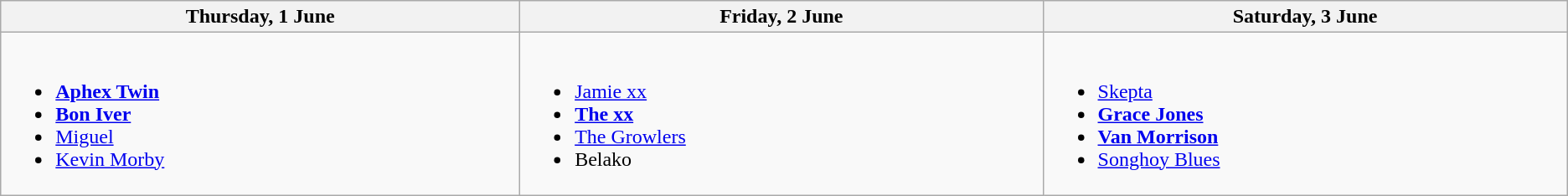<table class="wikitable">
<tr>
<th width="500">Thursday, 1 June</th>
<th width="500">Friday, 2 June</th>
<th width="500">Saturday, 3 June</th>
</tr>
<tr valign="top">
<td><br><ul><li><strong><a href='#'>Aphex Twin</a></strong></li><li><strong><a href='#'>Bon Iver</a></strong></li><li><a href='#'>Miguel</a></li><li><a href='#'>Kevin Morby</a></li></ul></td>
<td><br><ul><li><a href='#'>Jamie xx</a></li><li><strong><a href='#'>The xx</a></strong></li><li><a href='#'>The Growlers</a></li><li>Belako</li></ul></td>
<td><br><ul><li><a href='#'>Skepta</a></li><li><strong><a href='#'>Grace Jones</a></strong></li><li><strong><a href='#'>Van Morrison</a></strong></li><li><a href='#'>Songhoy Blues</a></li></ul></td>
</tr>
</table>
